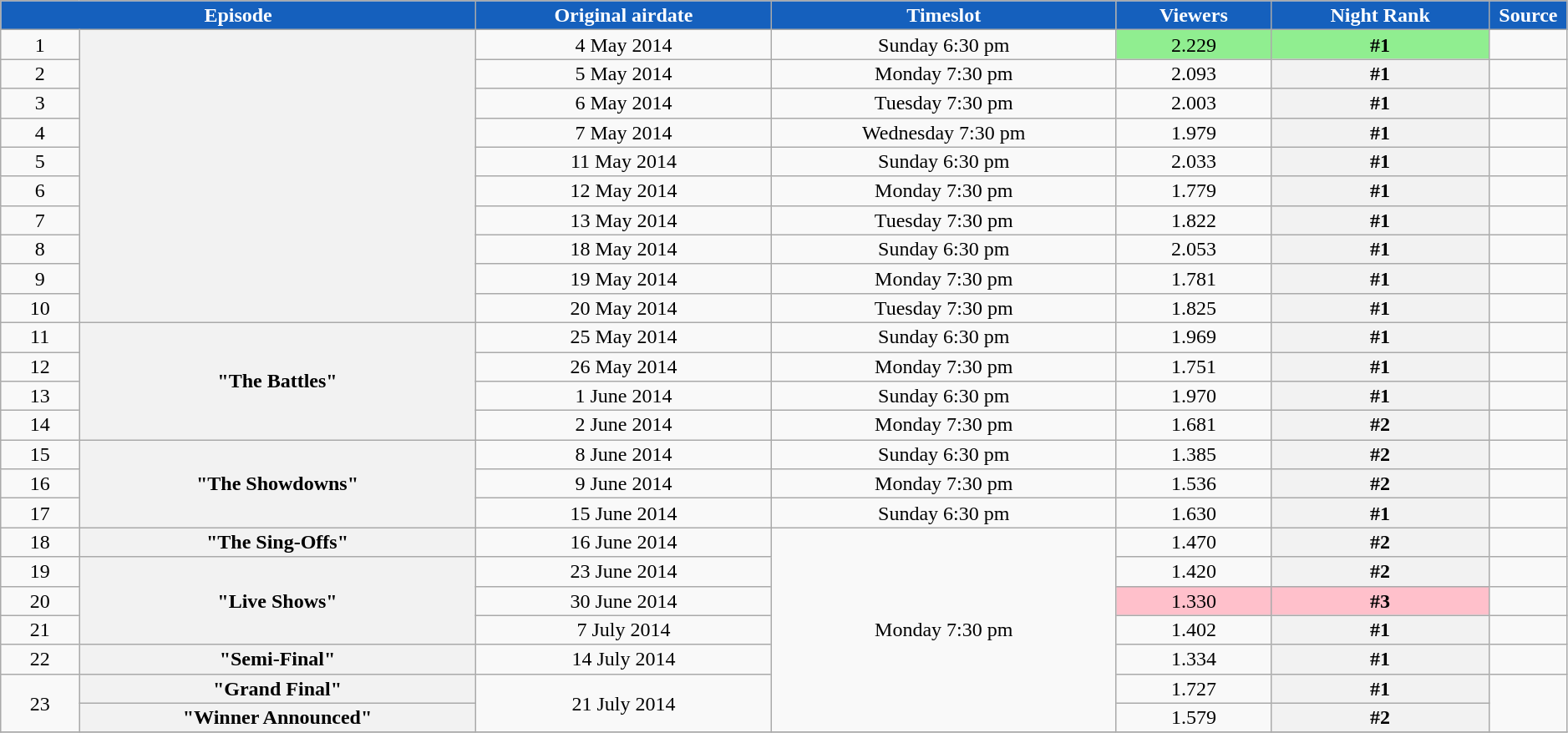<table class="wikitable plainrowheaders" style="text-align:center; line-height:16px; width:99%;">
<tr>
<th scope="col" style="background:#1560BD; color:white;" colspan="2">Episode</th>
<th scope="col" style="background:#1560BD; color:white;">Original airdate</th>
<th scope="col" style="background:#1560BD; color:white;">Timeslot</th>
<th style="background:#1560BD; color:white;">Viewers<br></th>
<th style="background:#1560BD; color:white;">Night Rank</th>
<th scope="col" style="background:#1560BD; color:white; width:05%;">Source</th>
</tr>
<tr>
<td style="width:05%;">1</td>
<th scope="row" rowspan="10" style="text-align:center"></th>
<td>4 May 2014</td>
<td>Sunday 6:30 pm</td>
<td style="background:#90EE90">2.229</td>
<th style="background:#90EE90">#1</th>
<td></td>
</tr>
<tr>
<td style="width:05%;">2</td>
<td>5 May 2014</td>
<td>Monday 7:30 pm</td>
<td>2.093</td>
<th>#1</th>
<td></td>
</tr>
<tr>
<td style="width:05%;">3</td>
<td>6 May 2014</td>
<td>Tuesday 7:30 pm</td>
<td>2.003</td>
<th>#1</th>
<td></td>
</tr>
<tr>
<td style="width:05%;">4</td>
<td>7 May 2014</td>
<td>Wednesday 7:30 pm</td>
<td>1.979</td>
<th>#1</th>
<td></td>
</tr>
<tr>
<td style="width:05%;">5</td>
<td>11 May 2014</td>
<td>Sunday 6:30 pm</td>
<td>2.033</td>
<th>#1</th>
<td></td>
</tr>
<tr>
<td style="width:05%;">6</td>
<td>12 May 2014</td>
<td>Monday 7:30 pm</td>
<td>1.779</td>
<th>#1</th>
<td></td>
</tr>
<tr>
<td style="width:05%;">7</td>
<td>13 May 2014</td>
<td>Tuesday 7:30 pm</td>
<td>1.822</td>
<th>#1</th>
<td></td>
</tr>
<tr>
<td style="width:05%;">8</td>
<td>18 May 2014</td>
<td>Sunday 6:30 pm</td>
<td>2.053</td>
<th>#1</th>
<td></td>
</tr>
<tr>
<td style="width:05%;">9</td>
<td>19 May 2014</td>
<td>Monday 7:30 pm</td>
<td>1.781</td>
<th>#1</th>
<td></td>
</tr>
<tr>
<td style="width:05%;">10</td>
<td>20 May 2014</td>
<td>Tuesday 7:30 pm</td>
<td>1.825</td>
<th>#1</th>
<td></td>
</tr>
<tr>
<td style="width:05%;">11</td>
<th scope="row" rowspan="4" style="text-align:center">"The Battles"</th>
<td>25 May 2014</td>
<td>Sunday 6:30 pm</td>
<td>1.969</td>
<th>#1</th>
<td></td>
</tr>
<tr>
<td style="width:05%;">12</td>
<td>26 May 2014</td>
<td>Monday 7:30 pm</td>
<td>1.751</td>
<th>#1</th>
<td></td>
</tr>
<tr>
<td style="width:05%;">13</td>
<td>1 June 2014</td>
<td>Sunday 6:30 pm</td>
<td>1.970</td>
<th>#1</th>
<td></td>
</tr>
<tr>
<td style="width:05%;">14</td>
<td>2 June 2014</td>
<td>Monday 7:30 pm</td>
<td>1.681</td>
<th>#2</th>
<td></td>
</tr>
<tr>
<td style="width:05%;">15</td>
<th scope="row" rowspan="3" style="text-align:center">"The Showdowns"</th>
<td>8 June 2014</td>
<td>Sunday 6:30 pm</td>
<td>1.385</td>
<th>#2</th>
<td></td>
</tr>
<tr>
<td style="width:05%;">16</td>
<td>9 June 2014</td>
<td>Monday 7:30 pm</td>
<td>1.536</td>
<th>#2</th>
<td></td>
</tr>
<tr>
<td style="width:05%;">17</td>
<td>15 June 2014</td>
<td>Sunday 6:30 pm</td>
<td>1.630</td>
<th>#1</th>
<td></td>
</tr>
<tr>
<td style="width:05%;">18</td>
<th scope="row" style="text-align:center">"The Sing-Offs"</th>
<td>16 June 2014</td>
<td rowspan="7">Monday 7:30 pm</td>
<td>1.470</td>
<th>#2</th>
<td></td>
</tr>
<tr>
<td style="width:05%;">19</td>
<th scope="row" rowspan="3" style="text-align:center">"Live Shows"</th>
<td>23 June 2014</td>
<td>1.420</td>
<th>#2</th>
<td></td>
</tr>
<tr>
<td style="width:05%;">20</td>
<td>30 June 2014</td>
<td style="background:#FFC0CB">1.330</td>
<th style="background:#FFC0CB">#3</th>
<td></td>
</tr>
<tr>
<td style="width:05%;">21</td>
<td>7 July 2014</td>
<td>1.402</td>
<th>#1</th>
<td></td>
</tr>
<tr>
<td style="width:05%;">22</td>
<th scope="row" style="text-align:center">"Semi-Final"</th>
<td>14 July 2014</td>
<td>1.334</td>
<th>#1</th>
<td></td>
</tr>
<tr>
<td rowspan="2">23</td>
<th scope="row" style="text-align:center">"Grand Final"</th>
<td rowspan="2">21 July 2014</td>
<td>1.727</td>
<th>#1</th>
<td rowspan="2"></td>
</tr>
<tr>
<th scope="row" style="text-align:center">"Winner Announced"</th>
<td>1.579</td>
<th>#2</th>
</tr>
<tr>
</tr>
</table>
